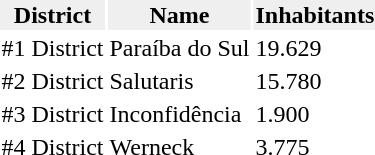<table>
<tr>
<th style="background:#efefef;">District</th>
<th style="background:#efefef;">Name</th>
<th style="background:#efefef;">Inhabitants</th>
</tr>
<tr ---->
<td>#1 District</td>
<td>Paraíba do Sul</td>
<td>19.629</td>
<td></td>
</tr>
<tr ---->
<td>#2 District</td>
<td>Salutaris</td>
<td>15.780</td>
<td></td>
</tr>
<tr ---->
<td>#3 District</td>
<td>Inconfidência</td>
<td>1.900</td>
<td></td>
</tr>
<tr ---->
<td>#4 District</td>
<td>Werneck</td>
<td>3.775 </td>
<td></td>
</tr>
</table>
